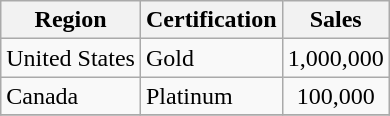<table class="wikitable">
<tr>
<th>Region</th>
<th>Certification</th>
<th>Sales</th>
</tr>
<tr>
<td>United States</td>
<td>Gold</td>
<td align="center">1,000,000</td>
</tr>
<tr>
<td>Canada</td>
<td>Platinum</td>
<td align="center">100,000</td>
</tr>
<tr>
</tr>
</table>
